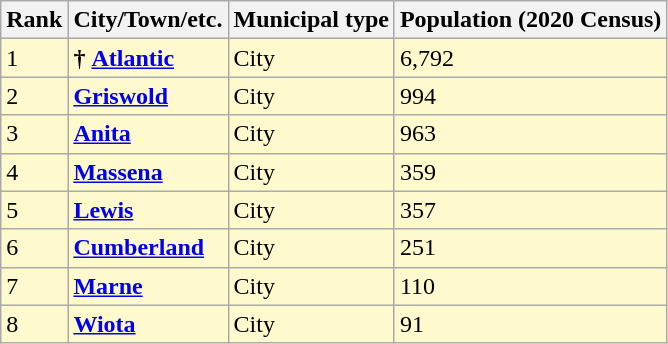<table class="wikitable sortable">
<tr>
<th>Rank</th>
<th>City/Town/etc.</th>
<th>Municipal type</th>
<th>Population (2020 Census)</th>
</tr>
<tr style="background-color:#FFFACD;">
<td>1</td>
<td><strong>†</strong> <strong><a href='#'>Atlantic</a></strong></td>
<td>City</td>
<td>6,792</td>
</tr>
<tr style="background-color:#FFFACD;">
<td>2</td>
<td><strong><a href='#'>Griswold</a></strong></td>
<td>City</td>
<td>994</td>
</tr>
<tr style="background-color:#FFFACD;">
<td>3</td>
<td><strong><a href='#'>Anita</a></strong></td>
<td>City</td>
<td>963</td>
</tr>
<tr style="background-color:#FFFACD;">
<td>4</td>
<td><strong><a href='#'>Massena</a></strong></td>
<td>City</td>
<td>359</td>
</tr>
<tr style="background-color:#FFFACD;">
<td>5</td>
<td><strong><a href='#'>Lewis</a></strong></td>
<td>City</td>
<td>357</td>
</tr>
<tr style="background-color:#FFFACD;">
<td>6</td>
<td><strong><a href='#'>Cumberland</a></strong></td>
<td>City</td>
<td>251</td>
</tr>
<tr style="background-color:#FFFACD;">
<td>7</td>
<td><strong><a href='#'>Marne</a></strong></td>
<td>City</td>
<td>110</td>
</tr>
<tr style="background-color:#FFFACD;">
<td>8</td>
<td><strong><a href='#'>Wiota</a></strong></td>
<td>City</td>
<td>91</td>
</tr>
</table>
